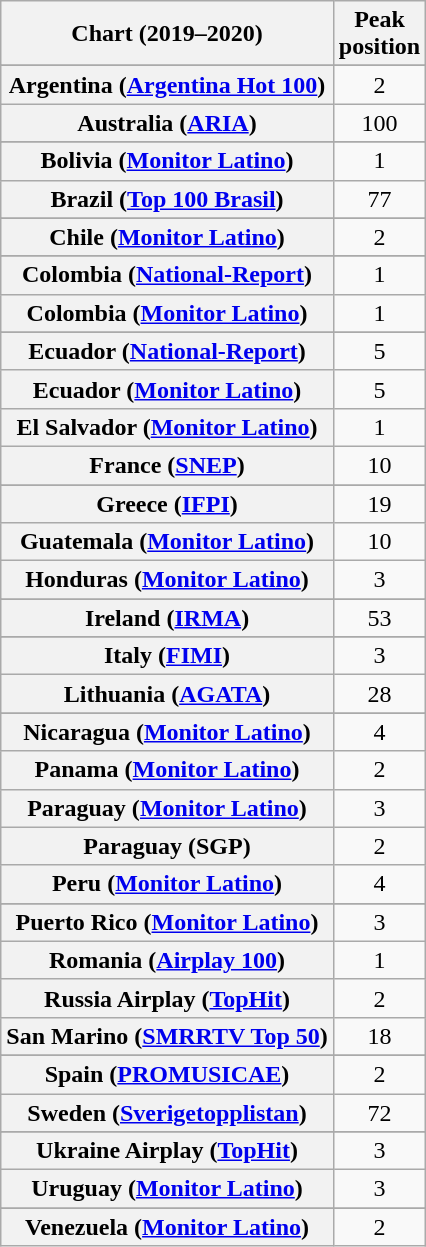<table class="wikitable sortable plainrowheaders" style="text-align:center">
<tr>
<th scope="col">Chart (2019–2020)</th>
<th scope="col">Peak<br>position</th>
</tr>
<tr>
</tr>
<tr>
<th scope="row">Argentina (<a href='#'>Argentina Hot 100</a>)</th>
<td>2</td>
</tr>
<tr>
<th scope="row">Australia (<a href='#'>ARIA</a>)</th>
<td>100</td>
</tr>
<tr>
</tr>
<tr>
</tr>
<tr>
</tr>
<tr>
<th scope="row">Bolivia (<a href='#'>Monitor Latino</a>)</th>
<td>1</td>
</tr>
<tr>
<th scope="row">Brazil (<a href='#'>Top 100 Brasil</a>)</th>
<td>77</td>
</tr>
<tr>
</tr>
<tr>
</tr>
<tr>
<th scope="row">Chile (<a href='#'>Monitor Latino</a>)</th>
<td>2</td>
</tr>
<tr>
</tr>
<tr>
<th scope="row">Colombia (<a href='#'>National-Report</a>)</th>
<td>1</td>
</tr>
<tr>
<th scope="row">Colombia (<a href='#'>Monitor Latino</a>)</th>
<td>1</td>
</tr>
<tr>
</tr>
<tr>
<th scope="row">Ecuador (<a href='#'>National-Report</a>)</th>
<td>5</td>
</tr>
<tr>
<th scope="row">Ecuador (<a href='#'>Monitor Latino</a>)</th>
<td>5</td>
</tr>
<tr>
<th scope="row">El Salvador (<a href='#'>Monitor Latino</a>)</th>
<td>1</td>
</tr>
<tr>
<th scope="row">France (<a href='#'>SNEP</a>)</th>
<td>10</td>
</tr>
<tr>
</tr>
<tr>
<th scope="row">Greece (<a href='#'>IFPI</a>)</th>
<td>19</td>
</tr>
<tr>
<th scope="row">Guatemala (<a href='#'>Monitor Latino</a>)</th>
<td>10</td>
</tr>
<tr>
<th scope="row">Honduras (<a href='#'>Monitor Latino</a>)</th>
<td>3</td>
</tr>
<tr>
</tr>
<tr>
</tr>
<tr>
</tr>
<tr>
<th scope="row">Ireland (<a href='#'>IRMA</a>)</th>
<td>53</td>
</tr>
<tr>
</tr>
<tr>
<th scope="row">Italy (<a href='#'>FIMI</a>)</th>
<td>3</td>
</tr>
<tr>
<th scope="row">Lithuania (<a href='#'>AGATA</a>)</th>
<td>28</td>
</tr>
<tr>
</tr>
<tr>
<th scope="row">Nicaragua (<a href='#'>Monitor Latino</a>)</th>
<td>4</td>
</tr>
<tr>
<th scope="row">Panama (<a href='#'>Monitor Latino</a>)</th>
<td>2</td>
</tr>
<tr>
<th scope="row">Paraguay (<a href='#'>Monitor Latino</a>)</th>
<td>3</td>
</tr>
<tr>
<th scope="row">Paraguay (SGP)</th>
<td>2</td>
</tr>
<tr>
<th scope="row">Peru (<a href='#'>Monitor Latino</a>)</th>
<td>4</td>
</tr>
<tr>
</tr>
<tr>
</tr>
<tr>
<th scope="row">Puerto Rico (<a href='#'>Monitor Latino</a>)</th>
<td>3</td>
</tr>
<tr>
<th scope="row">Romania (<a href='#'>Airplay 100</a>)</th>
<td>1</td>
</tr>
<tr>
<th scope="row">Russia Airplay (<a href='#'>TopHit</a>)</th>
<td>2</td>
</tr>
<tr>
<th scope="row">San Marino (<a href='#'>SMRRTV Top 50</a>)</th>
<td>18</td>
</tr>
<tr>
</tr>
<tr>
</tr>
<tr>
<th scope="row">Spain (<a href='#'>PROMUSICAE</a>)</th>
<td>2</td>
</tr>
<tr>
<th scope="row">Sweden (<a href='#'>Sverigetopplistan</a>)</th>
<td>72</td>
</tr>
<tr>
</tr>
<tr>
<th scope="row">Ukraine Airplay (<a href='#'>TopHit</a>)</th>
<td>3</td>
</tr>
<tr>
<th scope="row">Uruguay (<a href='#'>Monitor Latino</a>)</th>
<td>3</td>
</tr>
<tr>
</tr>
<tr>
</tr>
<tr>
</tr>
<tr>
</tr>
<tr>
</tr>
<tr>
</tr>
<tr>
</tr>
<tr>
</tr>
<tr>
<th scope="row">Venezuela (<a href='#'>Monitor Latino</a>)</th>
<td>2</td>
</tr>
</table>
